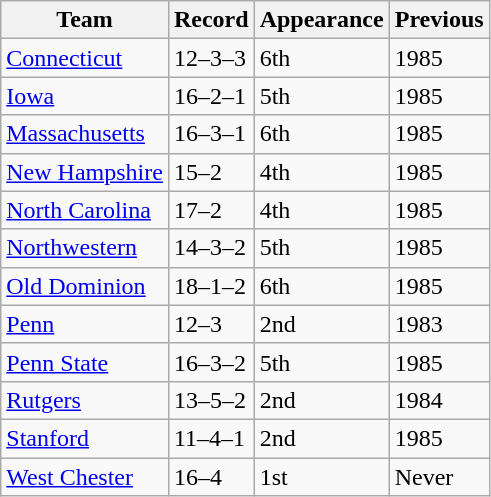<table class="wikitable">
<tr>
<th>Team</th>
<th>Record</th>
<th>Appearance</th>
<th>Previous</th>
</tr>
<tr>
<td><a href='#'>Connecticut</a></td>
<td>12–3–3</td>
<td>6th</td>
<td>1985</td>
</tr>
<tr>
<td><a href='#'>Iowa</a></td>
<td>16–2–1</td>
<td>5th</td>
<td>1985</td>
</tr>
<tr>
<td><a href='#'>Massachusetts</a></td>
<td>16–3–1</td>
<td>6th</td>
<td>1985</td>
</tr>
<tr>
<td><a href='#'>New Hampshire</a></td>
<td>15–2</td>
<td>4th</td>
<td>1985</td>
</tr>
<tr>
<td><a href='#'>North Carolina</a></td>
<td>17–2</td>
<td>4th</td>
<td>1985</td>
</tr>
<tr>
<td><a href='#'>Northwestern</a></td>
<td>14–3–2</td>
<td>5th</td>
<td>1985</td>
</tr>
<tr>
<td><a href='#'>Old Dominion</a></td>
<td>18–1–2</td>
<td>6th</td>
<td>1985</td>
</tr>
<tr>
<td><a href='#'>Penn</a></td>
<td>12–3</td>
<td>2nd</td>
<td>1983</td>
</tr>
<tr>
<td><a href='#'>Penn State</a></td>
<td>16–3–2</td>
<td>5th</td>
<td>1985</td>
</tr>
<tr>
<td><a href='#'>Rutgers</a></td>
<td>13–5–2</td>
<td>2nd</td>
<td>1984</td>
</tr>
<tr>
<td><a href='#'>Stanford</a></td>
<td>11–4–1</td>
<td>2nd</td>
<td>1985</td>
</tr>
<tr>
<td><a href='#'>West Chester</a></td>
<td>16–4</td>
<td>1st</td>
<td>Never</td>
</tr>
</table>
